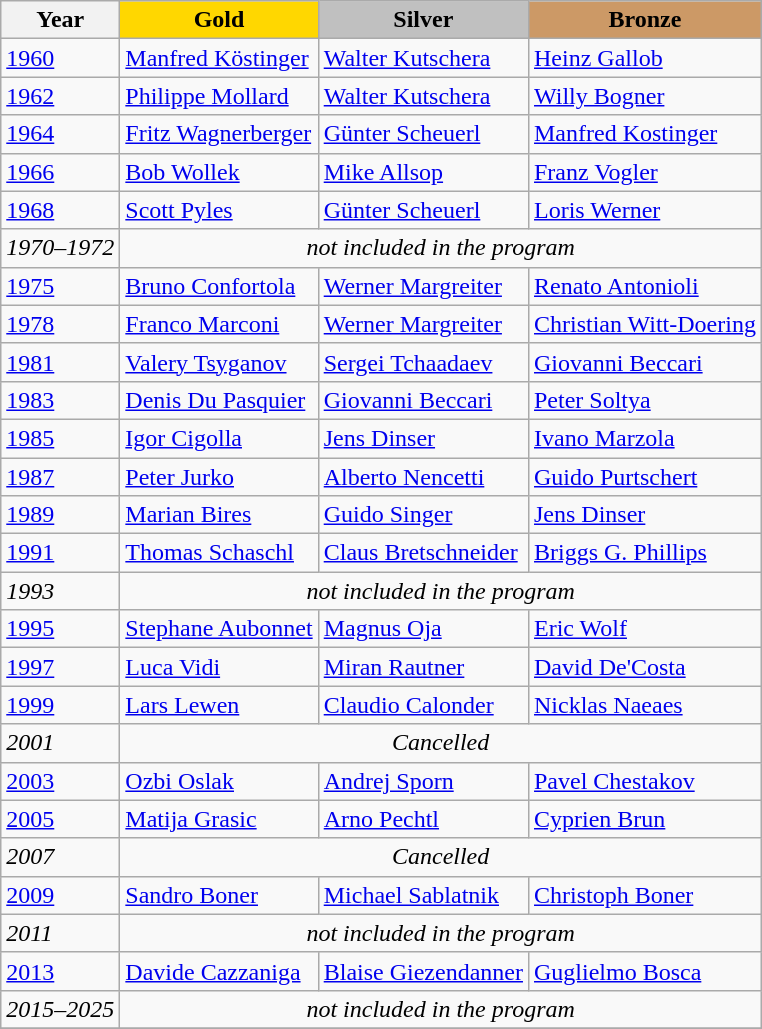<table class="wikitable">
<tr>
<th>Year</th>
<td align=center bgcolor=gold><strong>Gold</strong></td>
<td align=center bgcolor=silver><strong>Silver</strong></td>
<td align=center bgcolor=cc9966><strong>Bronze</strong></td>
</tr>
<tr>
<td><a href='#'>1960</a></td>
<td> <a href='#'>Manfred Köstinger</a></td>
<td> <a href='#'>Walter Kutschera</a></td>
<td> <a href='#'>Heinz Gallob</a></td>
</tr>
<tr>
<td><a href='#'>1962</a></td>
<td> <a href='#'>Philippe Mollard</a></td>
<td> <a href='#'>Walter Kutschera</a></td>
<td> <a href='#'>Willy Bogner</a></td>
</tr>
<tr>
<td><a href='#'>1964</a></td>
<td> <a href='#'>Fritz Wagnerberger</a></td>
<td> <a href='#'>Günter Scheuerl</a></td>
<td> <a href='#'>Manfred Kostinger</a></td>
</tr>
<tr>
<td><a href='#'>1966</a></td>
<td> <a href='#'>Bob Wollek</a></td>
<td> <a href='#'>Mike Allsop</a></td>
<td> <a href='#'>Franz Vogler</a></td>
</tr>
<tr>
<td><a href='#'>1968</a></td>
<td> <a href='#'>Scott Pyles</a></td>
<td> <a href='#'>Günter Scheuerl</a></td>
<td> <a href='#'>Loris Werner</a></td>
</tr>
<tr>
<td><em>1970–1972</em></td>
<td colspan=3 align=center><em>not included in the program</em></td>
</tr>
<tr>
<td><a href='#'>1975</a></td>
<td> <a href='#'>Bruno Confortola</a></td>
<td> <a href='#'>Werner Margreiter</a></td>
<td> <a href='#'>Renato Antonioli</a></td>
</tr>
<tr>
<td><a href='#'>1978</a></td>
<td> <a href='#'>Franco Marconi</a></td>
<td> <a href='#'>Werner Margreiter</a></td>
<td> <a href='#'>Christian Witt-Doering</a></td>
</tr>
<tr>
<td><a href='#'>1981</a></td>
<td> <a href='#'>Valery Tsyganov</a></td>
<td> <a href='#'>Sergei Tchaadaev</a></td>
<td> <a href='#'>Giovanni Beccari</a></td>
</tr>
<tr>
<td><a href='#'>1983</a></td>
<td> <a href='#'>Denis Du Pasquier</a></td>
<td> <a href='#'>Giovanni Beccari</a></td>
<td> <a href='#'>Peter Soltya</a></td>
</tr>
<tr>
<td><a href='#'>1985</a></td>
<td> <a href='#'>Igor Cigolla</a></td>
<td> <a href='#'>Jens Dinser</a></td>
<td> <a href='#'>Ivano Marzola</a></td>
</tr>
<tr>
<td><a href='#'>1987</a></td>
<td> <a href='#'>Peter Jurko</a></td>
<td> <a href='#'>Alberto Nencetti</a></td>
<td> <a href='#'>Guido Purtschert</a></td>
</tr>
<tr>
<td><a href='#'>1989</a></td>
<td> <a href='#'>Marian Bires</a></td>
<td> <a href='#'>Guido Singer</a></td>
<td> <a href='#'>Jens Dinser</a></td>
</tr>
<tr>
<td><a href='#'>1991</a></td>
<td> <a href='#'>Thomas Schaschl</a></td>
<td> <a href='#'>Claus Bretschneider</a></td>
<td> <a href='#'>Briggs G. Phillips</a></td>
</tr>
<tr>
<td><em>1993</em></td>
<td colspan=3 align=center><em>not included in the program</em></td>
</tr>
<tr>
<td><a href='#'>1995</a></td>
<td> <a href='#'>Stephane Aubonnet</a></td>
<td> <a href='#'>Magnus Oja</a></td>
<td> <a href='#'>Eric Wolf</a></td>
</tr>
<tr>
<td><a href='#'>1997</a></td>
<td> <a href='#'>Luca Vidi</a></td>
<td> <a href='#'>Miran Rautner</a></td>
<td> <a href='#'>David De'Costa</a></td>
</tr>
<tr>
<td><a href='#'>1999</a></td>
<td> <a href='#'>Lars Lewen</a></td>
<td> <a href='#'>Claudio Calonder</a></td>
<td> <a href='#'>Nicklas Naeaes</a></td>
</tr>
<tr>
<td><em>2001</em></td>
<td colspan=3 align=center><em>Cancelled</em></td>
</tr>
<tr>
<td><a href='#'>2003</a></td>
<td> <a href='#'>Ozbi Oslak</a></td>
<td> <a href='#'>Andrej Sporn</a></td>
<td> <a href='#'>Pavel Chestakov</a></td>
</tr>
<tr>
<td><a href='#'>2005</a></td>
<td> <a href='#'>Matija Grasic</a></td>
<td> <a href='#'>Arno Pechtl</a></td>
<td> <a href='#'>Cyprien Brun</a></td>
</tr>
<tr>
<td><em>2007</em></td>
<td colspan=3 align=center><em>Cancelled</em></td>
</tr>
<tr>
<td><a href='#'>2009</a></td>
<td> <a href='#'>Sandro Boner</a></td>
<td> <a href='#'>Michael Sablatnik</a></td>
<td> <a href='#'>Christoph Boner</a></td>
</tr>
<tr>
<td><em>2011</em></td>
<td colspan=3 align=center><em>not included in the program</em></td>
</tr>
<tr>
<td><a href='#'>2013</a></td>
<td> <a href='#'>Davide Cazzaniga</a></td>
<td> <a href='#'>Blaise Giezendanner</a></td>
<td> <a href='#'>Guglielmo Bosca</a></td>
</tr>
<tr>
<td><em>2015–2025</em></td>
<td colspan=3 align=center><em>not included in the program</em></td>
</tr>
<tr>
</tr>
</table>
